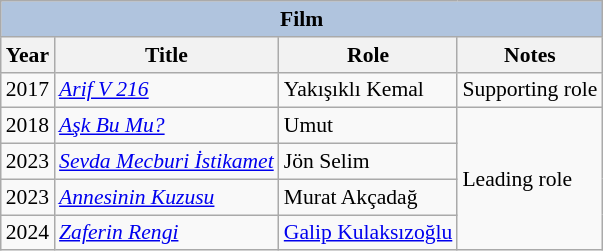<table class="wikitable" style="font-size: 90%;">
<tr>
<th colspan="4" style="background:LightSteelBlue">Film</th>
</tr>
<tr>
<th>Year</th>
<th>Title</th>
<th>Role</th>
<th>Notes</th>
</tr>
<tr>
<td>2017</td>
<td><em><a href='#'>Arif V 216</a></em></td>
<td>Yakışıklı Kemal</td>
<td>Supporting role</td>
</tr>
<tr>
<td>2018</td>
<td><em><a href='#'>Aşk Bu Mu?</a></em></td>
<td>Umut</td>
<td rowspan="4">Leading role</td>
</tr>
<tr>
<td>2023</td>
<td><em><a href='#'>Sevda Mecburi İstikamet</a></em></td>
<td>Jön Selim</td>
</tr>
<tr>
<td>2023</td>
<td><em><a href='#'>Annesinin Kuzusu</a></em></td>
<td>Murat Akçadağ</td>
</tr>
<tr>
<td>2024</td>
<td><em><a href='#'>Zaferin Rengi</a></em></td>
<td><a href='#'>Galip Kulaksızoğlu</a></td>
</tr>
</table>
